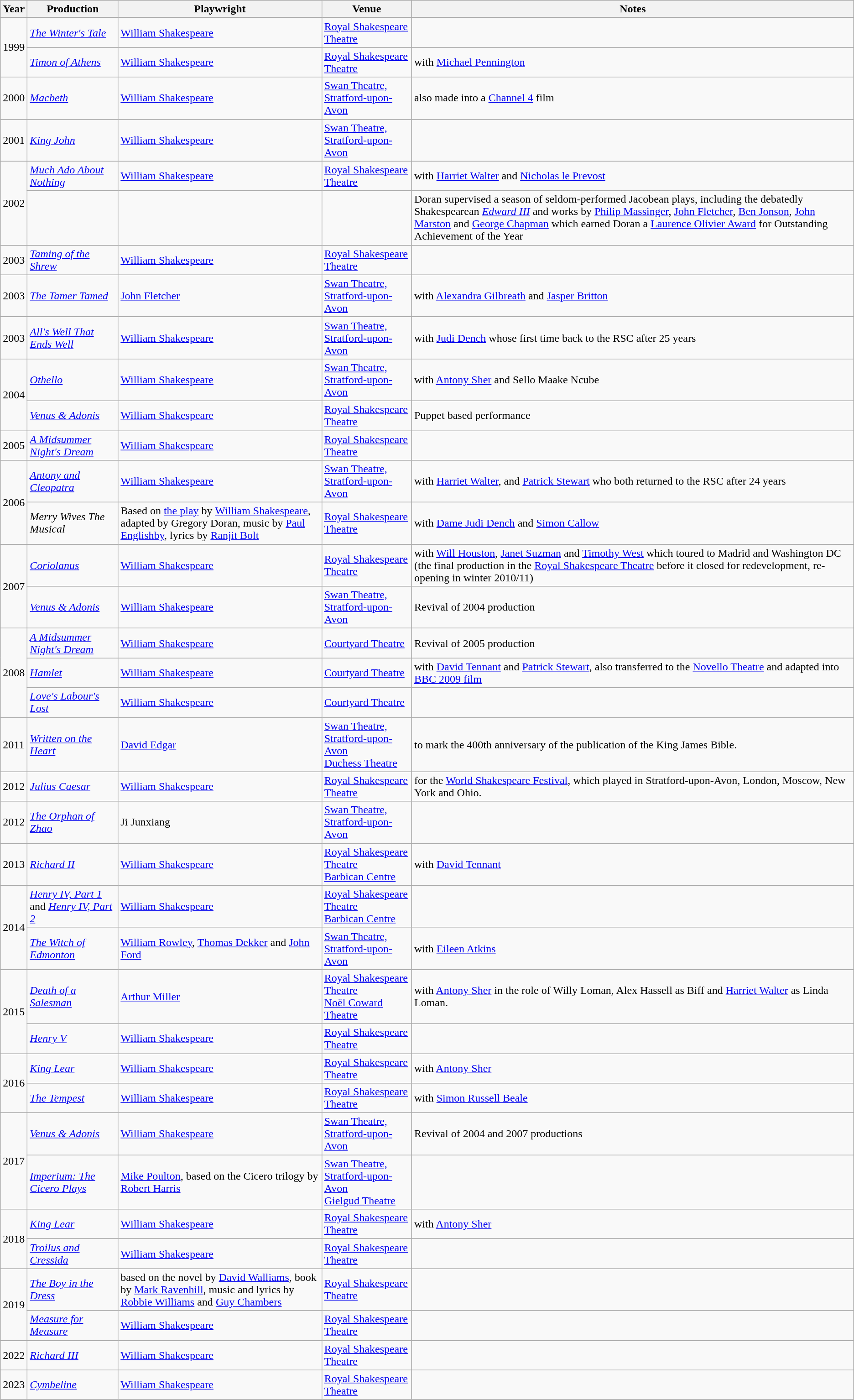<table class="wikitable">
<tr>
<th>Year</th>
<th>Production</th>
<th>Playwright</th>
<th>Venue</th>
<th>Notes</th>
</tr>
<tr>
<td rowspan="2">1999</td>
<td><em><a href='#'>The Winter's Tale</a></em></td>
<td><a href='#'>William Shakespeare</a></td>
<td><a href='#'>Royal Shakespeare Theatre</a></td>
<td></td>
</tr>
<tr>
<td><em><a href='#'>Timon of Athens</a></em></td>
<td><a href='#'>William Shakespeare</a></td>
<td><a href='#'>Royal Shakespeare Theatre</a></td>
<td>with <a href='#'>Michael Pennington</a></td>
</tr>
<tr>
<td>2000</td>
<td><em><a href='#'>Macbeth</a></em></td>
<td><a href='#'>William Shakespeare</a></td>
<td><a href='#'>Swan Theatre, Stratford-upon-Avon</a></td>
<td>also made into a <a href='#'>Channel 4</a> film</td>
</tr>
<tr>
<td>2001</td>
<td><em><a href='#'>King John</a></em></td>
<td><a href='#'>William Shakespeare</a></td>
<td><a href='#'>Swan Theatre, Stratford-upon-Avon</a></td>
<td></td>
</tr>
<tr>
<td rowspan="2">2002</td>
<td><em><a href='#'>Much Ado About Nothing</a></em></td>
<td><a href='#'>William Shakespeare</a></td>
<td><a href='#'>Royal Shakespeare Theatre</a></td>
<td>with <a href='#'>Harriet Walter</a> and <a href='#'>Nicholas le Prevost</a></td>
</tr>
<tr>
<td></td>
<td></td>
<td></td>
<td>Doran supervised a season of seldom-performed Jacobean plays, including the debatedly Shakespearean <em><a href='#'>Edward III</a></em> and works by <a href='#'>Philip Massinger</a>, <a href='#'>John Fletcher</a>, <a href='#'>Ben Jonson</a>, <a href='#'>John Marston</a> and <a href='#'>George Chapman</a> which earned Doran a <a href='#'>Laurence Olivier Award</a> for Outstanding Achievement of the Year</td>
</tr>
<tr>
<td>2003</td>
<td><em><a href='#'>Taming of the Shrew</a></em></td>
<td><a href='#'>William Shakespeare</a></td>
<td><a href='#'>Royal Shakespeare Theatre</a></td>
<td></td>
</tr>
<tr>
<td>2003</td>
<td><em><a href='#'>The Tamer Tamed</a></em></td>
<td><a href='#'>John Fletcher</a></td>
<td><a href='#'>Swan Theatre, Stratford-upon-Avon</a></td>
<td>with <a href='#'>Alexandra Gilbreath</a> and <a href='#'>Jasper Britton</a></td>
</tr>
<tr>
<td>2003</td>
<td><em><a href='#'>All's Well That Ends Well</a></em></td>
<td><a href='#'>William Shakespeare</a></td>
<td><a href='#'>Swan Theatre, Stratford-upon-Avon</a></td>
<td>with <a href='#'>Judi Dench</a> whose first time back to the RSC after 25 years</td>
</tr>
<tr>
<td rowspan="2">2004</td>
<td><em><a href='#'>Othello</a></em></td>
<td><a href='#'>William Shakespeare</a></td>
<td><a href='#'>Swan Theatre, Stratford-upon-Avon</a></td>
<td>with <a href='#'>Antony Sher</a> and Sello Maake Ncube</td>
</tr>
<tr>
<td><em><a href='#'>Venus & Adonis</a></em></td>
<td><a href='#'>William Shakespeare</a></td>
<td><a href='#'>Royal Shakespeare Theatre</a></td>
<td>Puppet based performance</td>
</tr>
<tr>
<td>2005</td>
<td><em><a href='#'>A Midsummer Night's Dream</a></em></td>
<td><a href='#'>William Shakespeare</a></td>
<td><a href='#'>Royal Shakespeare Theatre</a></td>
<td></td>
</tr>
<tr>
<td rowspan="2">2006</td>
<td><em><a href='#'>Antony and Cleopatra</a></em></td>
<td><a href='#'>William Shakespeare</a></td>
<td><a href='#'>Swan Theatre, Stratford-upon-Avon</a></td>
<td>with <a href='#'>Harriet Walter</a>, and <a href='#'>Patrick Stewart</a> who both returned to the RSC after 24 years</td>
</tr>
<tr>
<td><em>Merry Wives The Musical</em></td>
<td>Based on <a href='#'>the play</a> by <a href='#'>William Shakespeare</a>, adapted by Gregory Doran, music by <a href='#'>Paul Englishby</a>, lyrics by <a href='#'>Ranjit Bolt</a></td>
<td><a href='#'>Royal Shakespeare Theatre</a></td>
<td>with <a href='#'>Dame Judi Dench</a> and <a href='#'>Simon Callow</a></td>
</tr>
<tr>
<td rowspan="2">2007</td>
<td><em><a href='#'>Coriolanus</a></em></td>
<td><a href='#'>William Shakespeare</a></td>
<td><a href='#'>Royal Shakespeare Theatre</a></td>
<td>with <a href='#'>Will Houston</a>, <a href='#'>Janet Suzman</a> and <a href='#'>Timothy West</a> which toured to Madrid and Washington DC (the final production in the <a href='#'>Royal Shakespeare Theatre</a> before it closed for redevelopment, re-opening in winter 2010/11)</td>
</tr>
<tr>
<td><em><a href='#'>Venus & Adonis</a></em></td>
<td><a href='#'>William Shakespeare</a></td>
<td><a href='#'>Swan Theatre, Stratford-upon-Avon</a></td>
<td>Revival of 2004 production</td>
</tr>
<tr>
<td rowspan="3">2008</td>
<td><em><a href='#'>A Midsummer Night's Dream</a></em></td>
<td><a href='#'>William Shakespeare</a></td>
<td><a href='#'>Courtyard Theatre</a></td>
<td>Revival of 2005 production</td>
</tr>
<tr>
<td><em><a href='#'>Hamlet</a></em></td>
<td><a href='#'>William Shakespeare</a></td>
<td><a href='#'>Courtyard Theatre</a></td>
<td>with <a href='#'>David Tennant</a> and <a href='#'>Patrick Stewart</a>, also transferred to the <a href='#'>Novello Theatre</a> and adapted into <a href='#'>BBC 2009 film</a></td>
</tr>
<tr>
<td><em><a href='#'>Love's Labour's Lost</a></em></td>
<td><a href='#'>William Shakespeare</a></td>
<td><a href='#'>Courtyard Theatre</a></td>
<td></td>
</tr>
<tr>
<td>2011</td>
<td><em><a href='#'>Written on the Heart</a></em></td>
<td><a href='#'>David Edgar</a></td>
<td><a href='#'>Swan Theatre, Stratford-upon-Avon</a><br><a href='#'>Duchess Theatre</a></td>
<td>to mark the 400th anniversary of the publication of the King James Bible.</td>
</tr>
<tr>
<td>2012</td>
<td><em><a href='#'>Julius Caesar</a></em></td>
<td><a href='#'>William Shakespeare</a></td>
<td><a href='#'>Royal Shakespeare Theatre</a></td>
<td>for the <a href='#'>World Shakespeare Festival</a>, which played in Stratford-upon-Avon, London, Moscow, New York and Ohio.</td>
</tr>
<tr>
<td>2012</td>
<td><em><a href='#'>The Orphan of Zhao</a></em></td>
<td>Ji Junxiang</td>
<td><a href='#'>Swan Theatre, Stratford-upon-Avon</a></td>
<td></td>
</tr>
<tr>
<td>2013</td>
<td><em><a href='#'>Richard II</a></em></td>
<td><a href='#'>William Shakespeare</a></td>
<td><a href='#'>Royal Shakespeare Theatre</a><br><a href='#'>Barbican Centre</a></td>
<td>with <a href='#'>David Tennant</a></td>
</tr>
<tr>
<td rowspan="2">2014</td>
<td><em><a href='#'>Henry IV, Part 1</a></em> and <em><a href='#'>Henry IV, Part 2</a></em></td>
<td><a href='#'>William Shakespeare</a></td>
<td><a href='#'>Royal Shakespeare Theatre</a><br><a href='#'>Barbican Centre</a></td>
<td></td>
</tr>
<tr>
<td><em><a href='#'>The Witch of Edmonton</a></em></td>
<td><a href='#'>William Rowley</a>, <a href='#'>Thomas Dekker</a> and <a href='#'>John Ford</a></td>
<td><a href='#'>Swan Theatre, Stratford-upon-Avon</a></td>
<td>with <a href='#'>Eileen Atkins</a></td>
</tr>
<tr>
<td rowspan="2">2015</td>
<td><em><a href='#'>Death of a Salesman</a></em></td>
<td><a href='#'>Arthur Miller</a></td>
<td><a href='#'>Royal Shakespeare Theatre</a><br><a href='#'>Noël Coward Theatre</a></td>
<td>with <a href='#'>Antony Sher</a> in the role of Willy Loman, Alex Hassell as Biff and <a href='#'>Harriet Walter</a> as Linda Loman.</td>
</tr>
<tr>
<td><em><a href='#'>Henry V</a></em></td>
<td><a href='#'>William Shakespeare</a></td>
<td><a href='#'>Royal Shakespeare Theatre</a></td>
<td></td>
</tr>
<tr>
<td rowspan="2">2016</td>
<td><em><a href='#'>King Lear</a></em></td>
<td><a href='#'>William Shakespeare</a></td>
<td><a href='#'>Royal Shakespeare Theatre</a></td>
<td>with <a href='#'>Antony Sher</a></td>
</tr>
<tr>
<td><em><a href='#'>The Tempest</a></em></td>
<td><a href='#'>William Shakespeare</a></td>
<td><a href='#'>Royal Shakespeare Theatre</a></td>
<td>with <a href='#'>Simon Russell Beale</a></td>
</tr>
<tr>
<td rowspan="2">2017</td>
<td><em><a href='#'>Venus & Adonis</a></em></td>
<td><a href='#'>William Shakespeare</a></td>
<td><a href='#'>Swan Theatre, Stratford-upon-Avon</a></td>
<td>Revival of 2004 and 2007 productions</td>
</tr>
<tr>
<td><a href='#'><em>Imperium: The Cicero Plays</em></a></td>
<td><a href='#'>Mike Poulton</a>, based on the Cicero trilogy by <a href='#'>Robert Harris</a></td>
<td><a href='#'>Swan Theatre, Stratford-upon-Avon</a><br><a href='#'>Gielgud Theatre</a></td>
<td></td>
</tr>
<tr>
<td rowspan="2">2018</td>
<td><em><a href='#'>King Lear</a></em></td>
<td><a href='#'>William Shakespeare</a></td>
<td><a href='#'>Royal Shakespeare Theatre</a></td>
<td>with <a href='#'>Antony Sher</a></td>
</tr>
<tr>
<td><em><a href='#'>Troilus and Cressida</a></em></td>
<td><a href='#'>William Shakespeare</a></td>
<td><a href='#'>Royal Shakespeare Theatre</a></td>
<td></td>
</tr>
<tr>
<td rowspan="2">2019</td>
<td><a href='#'><em>The Boy in the Dress</em></a></td>
<td>based on the novel by <a href='#'>David Walliams</a>, book by <a href='#'>Mark Ravenhill</a>, music and lyrics by <a href='#'>Robbie Williams</a> and <a href='#'>Guy Chambers</a></td>
<td><a href='#'>Royal Shakespeare Theatre</a></td>
</tr>
<tr>
<td><em><a href='#'>Measure for Measure</a></em></td>
<td><a href='#'>William Shakespeare</a></td>
<td><a href='#'>Royal Shakespeare Theatre</a></td>
<td></td>
</tr>
<tr>
<td>2022</td>
<td><a href='#'><em>Richard III</em></a></td>
<td><a href='#'>William Shakespeare</a></td>
<td><a href='#'>Royal Shakespeare Theatre</a></td>
<td></td>
</tr>
<tr>
<td>2023</td>
<td><em><a href='#'>Cymbeline</a></em></td>
<td><a href='#'>William Shakespeare</a></td>
<td><a href='#'>Royal Shakespeare Theatre</a></td>
</tr>
</table>
